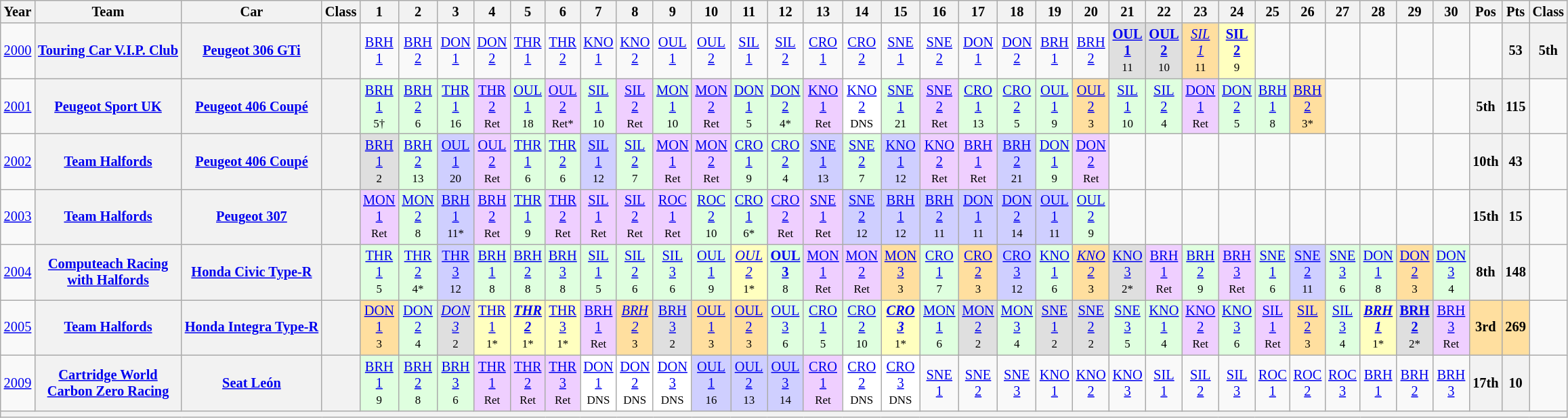<table class="wikitable" style="text-align:center; font-size:85%">
<tr>
<th>Year</th>
<th>Team</th>
<th>Car</th>
<th>Class</th>
<th>1</th>
<th>2</th>
<th>3</th>
<th>4</th>
<th>5</th>
<th>6</th>
<th>7</th>
<th>8</th>
<th>9</th>
<th>10</th>
<th>11</th>
<th>12</th>
<th>13</th>
<th>14</th>
<th>15</th>
<th>16</th>
<th>17</th>
<th>18</th>
<th>19</th>
<th>20</th>
<th>21</th>
<th>22</th>
<th>23</th>
<th>24</th>
<th>25</th>
<th>26</th>
<th>27</th>
<th>28</th>
<th>29</th>
<th>30</th>
<th>Pos</th>
<th>Pts</th>
<th>Class</th>
</tr>
<tr>
<td><a href='#'>2000</a></td>
<th nowrap><a href='#'>Touring Car V.I.P. Club</a></th>
<th nowrap><a href='#'>Peugeot 306 GTi</a></th>
<th><span></span></th>
<td><a href='#'>BRH<br>1</a></td>
<td><a href='#'>BRH<br>2</a></td>
<td><a href='#'>DON<br>1</a></td>
<td><a href='#'>DON<br>2</a></td>
<td><a href='#'>THR<br>1</a></td>
<td><a href='#'>THR<br>2</a></td>
<td><a href='#'>KNO<br>1</a></td>
<td><a href='#'>KNO<br>2</a></td>
<td><a href='#'>OUL<br>1</a></td>
<td><a href='#'>OUL<br>2</a></td>
<td><a href='#'>SIL<br>1</a></td>
<td><a href='#'>SIL<br>2</a></td>
<td><a href='#'>CRO<br>1</a></td>
<td><a href='#'>CRO<br>2</a></td>
<td><a href='#'>SNE<br>1</a></td>
<td><a href='#'>SNE<br>2</a></td>
<td><a href='#'>DON<br>1</a></td>
<td><a href='#'>DON<br>2</a></td>
<td><a href='#'>BRH<br>1</a></td>
<td><a href='#'>BRH<br>2</a></td>
<td style="background:#DFDFDF;"><strong><a href='#'>OUL<br>1</a></strong><br><small>11</small></td>
<td style="background:#DFDFDF;"><strong><a href='#'>OUL<br>2</a></strong><br><small>10</small></td>
<td style="background:#FFDF9F;"><em><a href='#'>SIL<br>1</a></em><br><small>11</small></td>
<td style="background:#FFFFBF;"><strong><a href='#'>SIL<br>2</a></strong><br><small>9</small></td>
<td></td>
<td></td>
<td></td>
<td></td>
<td></td>
<td></td>
<td></td>
<th>53</th>
<th>5th</th>
</tr>
<tr>
<td><a href='#'>2001</a></td>
<th nowrap><a href='#'>Peugeot Sport UK</a></th>
<th nowrap><a href='#'>Peugeot 406 Coupé</a></th>
<th><span></span></th>
<td style="background:#DFFFDF;"><a href='#'>BRH<br>1</a><br><small>5†</small></td>
<td style="background:#DFFFDF;"><a href='#'>BRH<br>2</a><br><small>6</small></td>
<td style="background:#DFFFDF;"><a href='#'>THR<br>1</a><br><small>16</small></td>
<td style="background:#EFCFFF;"><a href='#'>THR<br>2</a><br><small>Ret</small></td>
<td style="background:#DFFFDF;"><a href='#'>OUL<br>1</a><br><small>18</small></td>
<td style="background:#EFCFFF;"><a href='#'>OUL<br>2</a><br><small>Ret*</small></td>
<td style="background:#DFFFDF;"><a href='#'>SIL<br>1</a><br><small>10</small></td>
<td style="background:#EFCFFF;"><a href='#'>SIL<br>2</a><br><small>Ret</small></td>
<td style="background:#DFFFDF;"><a href='#'>MON<br>1</a><br><small>10</small></td>
<td style="background:#EFCFFF;"><a href='#'>MON<br>2</a><br><small>Ret</small></td>
<td style="background:#DFFFDF;"><a href='#'>DON<br>1</a><br><small>5</small></td>
<td style="background:#DFFFDF;"><a href='#'>DON<br>2</a><br><small>4*</small></td>
<td style="background:#EFCFFF;"><a href='#'>KNO<br>1</a><br><small>Ret</small></td>
<td style="background:#FFFFFF;"><a href='#'>KNO<br>2</a><br><small>DNS</small></td>
<td style="background:#DFFFDF;"><a href='#'>SNE<br>1</a><br><small>21</small></td>
<td style="background:#EFCFFF;"><a href='#'>SNE<br>2</a><br><small>Ret</small></td>
<td style="background:#DFFFDF;"><a href='#'>CRO<br>1</a><br><small>13</small></td>
<td style="background:#DFFFDF;"><a href='#'>CRO<br>2</a><br><small>5</small></td>
<td style="background:#DFFFDF;"><a href='#'>OUL<br>1</a><br><small>9</small></td>
<td style="background:#FFDF9F;"><a href='#'>OUL<br>2</a><br><small>3</small></td>
<td style="background:#DFFFDF;"><a href='#'>SIL<br>1</a><br><small>10</small></td>
<td style="background:#DFFFDF;"><a href='#'>SIL<br>2</a><br><small>4</small></td>
<td style="background:#EFCFFF;"><a href='#'>DON<br>1</a><br><small>Ret</small></td>
<td style="background:#DFFFDF;"><a href='#'>DON<br>2</a><br><small>5</small></td>
<td style="background:#DFFFDF;"><a href='#'>BRH<br>1</a><br><small>8</small></td>
<td style="background:#FFDF9F;"><a href='#'>BRH<br>2</a><br><small>3*</small></td>
<td></td>
<td></td>
<td></td>
<td></td>
<th>5th</th>
<th>115</th>
<td></td>
</tr>
<tr>
<td><a href='#'>2002</a></td>
<th nowrap><a href='#'>Team Halfords</a></th>
<th nowrap><a href='#'>Peugeot 406 Coupé</a></th>
<th><span></span></th>
<td style="background:#DFDFDF;"><a href='#'>BRH<br>1</a><br><small>2</small></td>
<td style="background:#DFFFDF;"><a href='#'>BRH<br>2</a><br><small>13</small></td>
<td style="background:#CFCFFF;"><a href='#'>OUL<br>1</a><br><small>20</small></td>
<td style="background:#EFCFFF;"><a href='#'>OUL<br>2</a><br><small>Ret</small></td>
<td style="background:#DFFFDF;"><a href='#'>THR<br>1</a><br><small>6</small></td>
<td style="background:#DFFFDF;"><a href='#'>THR<br>2</a><br><small>6</small></td>
<td style="background:#CFCFFF;"><a href='#'>SIL<br>1</a><br><small>12</small></td>
<td style="background:#DFFFDF;"><a href='#'>SIL<br>2</a><br><small>7</small></td>
<td style="background:#EFCFFF;"><a href='#'>MON<br>1</a><br><small>Ret</small></td>
<td style="background:#EFCFFF;"><a href='#'>MON<br>2</a><br><small>Ret</small></td>
<td style="background:#DFFFDF;"><a href='#'>CRO<br>1</a><br><small>9</small></td>
<td style="background:#DFFFDF;"><a href='#'>CRO<br>2</a><br><small>4</small></td>
<td style="background:#CFCFFF;"><a href='#'>SNE<br>1</a><br><small>13</small></td>
<td style="background:#DFFFDF;"><a href='#'>SNE<br>2</a><br><small>7</small></td>
<td style="background:#CFCFFF;"><a href='#'>KNO<br>1</a><br><small>12</small></td>
<td style="background:#EFCFFF;"><a href='#'>KNO<br>2</a><br><small>Ret</small></td>
<td style="background:#EFCFFF;"><a href='#'>BRH<br>1</a><br><small>Ret</small></td>
<td style="background:#CFCFFF;"><a href='#'>BRH<br>2</a><br><small>21</small></td>
<td style="background:#DFFFDF;"><a href='#'>DON<br>1</a><br><small>9</small></td>
<td style="background:#EFCFFF;"><a href='#'>DON<br>2</a><br><small>Ret</small></td>
<td></td>
<td></td>
<td></td>
<td></td>
<td></td>
<td></td>
<td></td>
<td></td>
<td></td>
<td></td>
<th>10th</th>
<th>43</th>
<td></td>
</tr>
<tr>
<td><a href='#'>2003</a></td>
<th nowrap><a href='#'>Team Halfords</a></th>
<th nowrap><a href='#'>Peugeot 307</a></th>
<th><span></span></th>
<td style="background:#EFCFFF;"><a href='#'>MON<br>1</a><br><small>Ret</small></td>
<td style="background:#DFFFDF;"><a href='#'>MON<br>2</a><br><small>8</small></td>
<td style="background:#CFCFFF;"><a href='#'>BRH<br>1</a><br><small>11*</small></td>
<td style="background:#EFCFFF;"><a href='#'>BRH<br>2</a><br><small>Ret</small></td>
<td style="background:#DFFFDF;"><a href='#'>THR<br>1</a><br><small>9</small></td>
<td style="background:#EFCFFF;"><a href='#'>THR<br>2</a><br><small>Ret</small></td>
<td style="background:#EFCFFF;"><a href='#'>SIL<br>1</a><br><small>Ret</small></td>
<td style="background:#EFCFFF;"><a href='#'>SIL<br>2</a><br><small>Ret</small></td>
<td style="background:#EFCFFF;"><a href='#'>ROC<br>1</a><br><small>Ret</small></td>
<td style="background:#DFFFDF;"><a href='#'>ROC<br>2</a><br><small>10</small></td>
<td style="background:#DFFFDF;"><a href='#'>CRO<br>1</a><br><small>6*</small></td>
<td style="background:#EFCFFF;"><a href='#'>CRO<br>2</a><br><small>Ret</small></td>
<td style="background:#EFCFFF;"><a href='#'>SNE<br>1</a><br><small>Ret</small></td>
<td style="background:#CFCFFF;"><a href='#'>SNE<br>2</a><br><small>12</small></td>
<td style="background:#CFCFFF;"><a href='#'>BRH<br>1</a><br><small>12</small></td>
<td style="background:#CFCFFF;"><a href='#'>BRH<br>2</a><br><small>11</small></td>
<td style="background:#CFCFFF;"><a href='#'>DON<br>1</a><br><small>11</small></td>
<td style="background:#CFCFFF;"><a href='#'>DON<br>2</a><br><small>14</small></td>
<td style="background:#CFCFFF;"><a href='#'>OUL<br>1</a><br><small>11</small></td>
<td style="background:#DFFFDF;"><a href='#'>OUL<br>2</a><br><small>9</small></td>
<td></td>
<td></td>
<td></td>
<td></td>
<td></td>
<td></td>
<td></td>
<td></td>
<td></td>
<td></td>
<th>15th</th>
<th>15</th>
<td></td>
</tr>
<tr>
<td><a href='#'>2004</a></td>
<th nowrap><a href='#'>Computeach Racing<br>with Halfords</a></th>
<th nowrap><a href='#'>Honda Civic Type-R</a></th>
<th></th>
<td style="background:#DFFFDF;"><a href='#'>THR<br>1</a><br><small>5</small></td>
<td style="background:#DFFFDF;"><a href='#'>THR<br>2</a><br><small>4*</small></td>
<td style="background:#CFCFFF;"><a href='#'>THR<br>3</a><br><small>12</small></td>
<td style="background:#DFFFDF;"><a href='#'>BRH<br>1</a><br><small>8</small></td>
<td style="background:#DFFFDF;"><a href='#'>BRH<br>2</a><br><small>8</small></td>
<td style="background:#DFFFDF;"><a href='#'>BRH<br>3</a><br><small>8</small></td>
<td style="background:#DFFFDF;"><a href='#'>SIL<br>1</a><br><small>5</small></td>
<td style="background:#DFFFDF;"><a href='#'>SIL<br>2</a><br><small>6</small></td>
<td style="background:#DFFFDF;"><a href='#'>SIL<br>3</a><br><small>6</small></td>
<td style="background:#DFFFDF;"><a href='#'>OUL<br>1</a><br><small>9</small></td>
<td style="background:#FFFFBF;"><em><a href='#'>OUL<br>2</a></em><br><small>1*</small></td>
<td style="background:#DFFFDF;"><strong><a href='#'>OUL<br>3</a></strong><br><small>8</small></td>
<td style="background:#EFCFFF;"><a href='#'>MON<br>1</a><br><small>Ret</small></td>
<td style="background:#EFCFFF;"><a href='#'>MON<br>2</a><br><small>Ret</small></td>
<td style="background:#FFDF9F;"><a href='#'>MON<br>3</a><br><small>3</small></td>
<td style="background:#DFFFDF;"><a href='#'>CRO<br>1</a><br><small>7</small></td>
<td style="background:#FFDF9F;"><a href='#'>CRO<br>2</a><br><small>3</small></td>
<td style="background:#CFCFFF;"><a href='#'>CRO<br>3</a><br><small>12</small></td>
<td style="background:#DFFFDF;"><a href='#'>KNO<br>1</a><br><small>6</small></td>
<td style="background:#FFDF9F;"><em><a href='#'>KNO<br>2</a></em><br><small>3</small></td>
<td style="background:#DFDFDF;"><a href='#'>KNO<br>3</a><br><small>2*</small></td>
<td style="background:#EFCFFF;"><a href='#'>BRH<br>1</a><br><small>Ret</small></td>
<td style="background:#DFFFDF;"><a href='#'>BRH<br>2</a><br><small>9</small></td>
<td style="background:#EFCFFF;"><a href='#'>BRH<br>3</a><br><small>Ret</small></td>
<td style="background:#DFFFDF;"><a href='#'>SNE<br>1</a><br><small>6</small></td>
<td style="background:#CFCFFF;"><a href='#'>SNE<br>2</a><br><small>11</small></td>
<td style="background:#DFFFDF;"><a href='#'>SNE<br>3</a><br><small>6</small></td>
<td style="background:#DFFFDF;"><a href='#'>DON<br>1</a><br><small>8</small></td>
<td style="background:#FFDF9F;"><a href='#'>DON<br>2</a><br><small>3</small></td>
<td style="background:#DFFFDF;"><a href='#'>DON<br>3</a><br><small>4</small></td>
<th>8th</th>
<th>148</th>
<td></td>
</tr>
<tr>
<td><a href='#'>2005</a></td>
<th nowrap><a href='#'>Team Halfords</a></th>
<th nowrap><a href='#'>Honda Integra Type-R</a></th>
<th></th>
<td style="background:#FFDF9F;"><a href='#'>DON<br>1</a><br><small>3</small></td>
<td style="background:#DFFFDF;"><a href='#'>DON<br>2</a><br><small>4</small></td>
<td style="background:#DFDFDF;"><em><a href='#'>DON<br>3</a></em><br><small>2</small></td>
<td style="background:#FFFFBF;"><a href='#'>THR<br>1</a><br><small>1*</small></td>
<td style="background:#FFFFBF;"><strong><em><a href='#'>THR<br>2</a></em></strong><br><small>1*</small></td>
<td style="background:#FFFFBF;"><a href='#'>THR<br>3</a><br><small>1*</small></td>
<td style="background:#EFCFFF;"><a href='#'>BRH<br>1</a><br><small>Ret</small></td>
<td style="background:#FFDF9F;"><em><a href='#'>BRH<br>2</a></em><br><small>3</small></td>
<td style="background:#DFDFDF;"><a href='#'>BRH<br>3</a><br><small>2</small></td>
<td style="background:#FFDF9F;"><a href='#'>OUL<br>1</a><br><small>3</small></td>
<td style="background:#FFDF9F;"><a href='#'>OUL<br>2</a><br><small>3</small></td>
<td style="background:#DFFFDF;"><a href='#'>OUL<br>3</a><br><small>6</small></td>
<td style="background:#DFFFDF;"><a href='#'>CRO<br>1</a><br><small>5</small></td>
<td style="background:#DFFFDF;"><a href='#'>CRO<br>2</a><br><small>10</small></td>
<td style="background:#FFFFBF;"><strong><em><a href='#'>CRO<br>3</a></em></strong><br><small>1*</small></td>
<td style="background:#DFFFDF;"><a href='#'>MON<br>1</a><br><small>6</small></td>
<td style="background:#DFDFDF;"><a href='#'>MON<br>2</a><br><small>2</small></td>
<td style="background:#DFFFDF;"><a href='#'>MON<br>3</a><br><small>4</small></td>
<td style="background:#DFDFDF;"><a href='#'>SNE<br>1</a><br><small>2</small></td>
<td style="background:#DFDFDF;"><a href='#'>SNE<br>2</a><br><small>2</small></td>
<td style="background:#DFFFDF;"><a href='#'>SNE<br>3</a><br><small>5</small></td>
<td style="background:#DFFFDF;"><a href='#'>KNO<br>1</a><br><small>4</small></td>
<td style="background:#EFCFFF;"><a href='#'>KNO<br>2</a><br><small>Ret</small></td>
<td style="background:#DFFFDF;"><a href='#'>KNO<br>3</a><br><small>6</small></td>
<td style="background:#EFCFFF;"><a href='#'>SIL<br>1</a><br><small>Ret</small></td>
<td style="background:#FFDF9F;"><a href='#'>SIL<br>2</a><br><small>3</small></td>
<td style="background:#DFFFDF;"><a href='#'>SIL<br>3</a><br><small>4</small></td>
<td style="background:#FFFFBF;"><strong><em><a href='#'>BRH<br>1</a></em></strong><br><small>1*</small></td>
<td style="background:#DFDFDF;"><strong><a href='#'>BRH<br>2</a></strong><br><small>2*</small></td>
<td style="background:#EFCFFF;"><a href='#'>BRH<br>3</a><br><small>Ret</small></td>
<td style="background:#FFDF9F;"><strong>3rd</strong></td>
<td style="background:#FFDF9F;"><strong>269</strong></td>
</tr>
<tr>
<td><a href='#'>2009</a></td>
<th nowrap><a href='#'>Cartridge World<br>Carbon Zero Racing</a></th>
<th nowrap><a href='#'>Seat León</a></th>
<th></th>
<td style="background:#DFFFDF;"><a href='#'>BRH<br>1</a><br><small>9</small></td>
<td style="background:#DFFFDF;"><a href='#'>BRH<br>2</a><br><small>8</small></td>
<td style="background:#DFFFDF;"><a href='#'>BRH<br>3</a><br><small>6</small></td>
<td style="background:#EFCFFF;"><a href='#'>THR<br>1</a><br><small>Ret</small></td>
<td style="background:#EFCFFF;"><a href='#'>THR<br>2</a><br><small>Ret</small></td>
<td style="background:#EFCFFF;"><a href='#'>THR<br>3</a><br><small>Ret</small></td>
<td style="background:#FFFFFF;"><a href='#'>DON<br>1</a><br><small>DNS</small></td>
<td style="background:#FFFFFF;"><a href='#'>DON<br>2</a><br><small>DNS</small></td>
<td style="background:#FFFFFF;"><a href='#'>DON<br>3</a><br><small>DNS</small></td>
<td style="background:#CFCFFF;"><a href='#'>OUL<br>1</a><br><small>16</small></td>
<td style="background:#CFCFFF;"><a href='#'>OUL<br>2</a><br><small>13</small></td>
<td style="background:#CFCFFF;"><a href='#'>OUL<br>3</a><br><small>14</small></td>
<td style="background:#EFCFFF;"><a href='#'>CRO<br>1</a><br><small>Ret</small></td>
<td style="background:#FFFFFF;"><a href='#'>CRO<br>2</a><br><small>DNS</small></td>
<td style="background:#FFFFFF;"><a href='#'>CRO<br>3</a><br><small>DNS</small></td>
<td><a href='#'>SNE<br>1</a></td>
<td><a href='#'>SNE<br>2</a></td>
<td><a href='#'>SNE<br>3</a></td>
<td><a href='#'>KNO<br>1</a></td>
<td><a href='#'>KNO<br>2</a></td>
<td><a href='#'>KNO<br>3</a></td>
<td><a href='#'>SIL<br>1</a></td>
<td><a href='#'>SIL<br>2</a></td>
<td><a href='#'>SIL<br>3</a></td>
<td><a href='#'>ROC<br>1</a></td>
<td><a href='#'>ROC<br>2</a></td>
<td><a href='#'>ROC<br>3</a></td>
<td><a href='#'>BRH<br>1</a></td>
<td><a href='#'>BRH<br>2</a></td>
<td><a href='#'>BRH<br>3</a></td>
<th>17th</th>
<th>10</th>
<td></td>
</tr>
<tr>
<th colspan="37"></th>
</tr>
</table>
